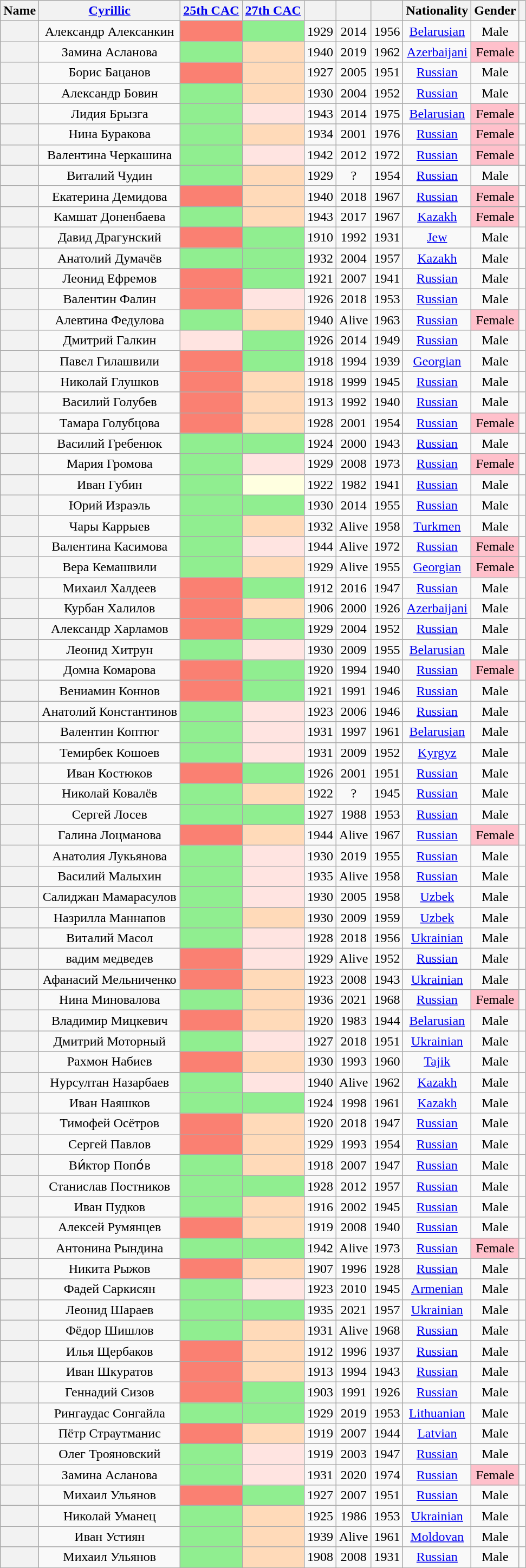<table class="wikitable sortable" style=text-align:center>
<tr>
<th scope="col">Name</th>
<th scope="col" class="unsortable"><a href='#'>Cyrillic</a></th>
<th scope="col"><a href='#'>25th CAC</a></th>
<th scope="col"><a href='#'>27th CAC</a></th>
<th scope="col"></th>
<th scope="col"></th>
<th scope="col"></th>
<th scope="col">Nationality</th>
<th scope="col">Gender</th>
<th scope="col" class="unsortable"></th>
</tr>
<tr>
<th align="center" scope="row" style="font-weight:normal;"></th>
<td>Александр Алексанкин</td>
<td bgcolor = Salmon></td>
<td bgcolor = LightGreen></td>
<td>1929</td>
<td>2014</td>
<td>1956</td>
<td><a href='#'>Belarusian</a></td>
<td>Male</td>
<td></td>
</tr>
<tr>
<th align="center" scope="row" style="font-weight:normal;"></th>
<td>Замина Асланова</td>
<td bgcolor = LightGreen></td>
<td bgcolor = PeachPuff></td>
<td>1940</td>
<td>2019</td>
<td>1962</td>
<td><a href='#'>Azerbaijani</a></td>
<td style="background: Pink">Female</td>
<td></td>
</tr>
<tr>
<th align="center" scope="row" style="font-weight:normal;"></th>
<td>Борис Бацанов</td>
<td bgcolor = Salmon></td>
<td bgcolor = PeachPuff></td>
<td>1927</td>
<td>2005</td>
<td>1951</td>
<td><a href='#'>Russian</a></td>
<td>Male</td>
<td></td>
</tr>
<tr>
<th align="center" scope="row" style="font-weight:normal;"></th>
<td>Александр Бовин</td>
<td bgcolor = LightGreen></td>
<td bgcolor = PeachPuff></td>
<td>1930</td>
<td>2004</td>
<td>1952</td>
<td><a href='#'>Russian</a></td>
<td>Male</td>
<td></td>
</tr>
<tr>
<th align="center" scope="row" style="font-weight:normal;"></th>
<td>Лидия Брызга</td>
<td bgcolor = LightGreen></td>
<td bgcolor = MistyRose></td>
<td>1943</td>
<td>2014</td>
<td>1975</td>
<td><a href='#'>Belarusian</a></td>
<td style="background: Pink">Female</td>
<td></td>
</tr>
<tr>
<th align="center" scope="row" style="font-weight:normal;"></th>
<td>Нина Буракова</td>
<td bgcolor = LightGreen></td>
<td bgcolor = PeachPuff></td>
<td>1934</td>
<td>2001</td>
<td>1976</td>
<td><a href='#'>Russian</a></td>
<td style="background: Pink">Female</td>
<td></td>
</tr>
<tr>
<th align="center" scope="row" style="font-weight:normal;"></th>
<td>Валентина Черкашина</td>
<td bgcolor = LightGreen></td>
<td bgcolor = MistyRose></td>
<td>1942</td>
<td>2012</td>
<td>1972</td>
<td><a href='#'>Russian</a></td>
<td style="background: Pink">Female</td>
<td></td>
</tr>
<tr>
<th align="center" scope="row" style="font-weight:normal;"></th>
<td>Виталий Чудин</td>
<td bgcolor = LightGreen></td>
<td bgcolor = PeachPuff></td>
<td>1929</td>
<td>?</td>
<td>1954</td>
<td><a href='#'>Russian</a></td>
<td>Male</td>
<td></td>
</tr>
<tr>
<th align="center" scope="row" style="font-weight:normal;"></th>
<td>Екатерина Демидова</td>
<td bgcolor = Salmon></td>
<td bgcolor = PeachPuff></td>
<td>1940</td>
<td>2018</td>
<td>1967</td>
<td><a href='#'>Russian</a></td>
<td style="background: Pink">Female</td>
<td></td>
</tr>
<tr>
<th align="center" scope="row" style="font-weight:normal;"></th>
<td>Камшат Доненбаева</td>
<td bgcolor = LightGreen></td>
<td bgcolor = PeachPuff></td>
<td>1943</td>
<td>2017</td>
<td>1967</td>
<td><a href='#'>Kazakh</a></td>
<td style="background: Pink">Female</td>
<td></td>
</tr>
<tr>
<th align="center" scope="row" style="font-weight:normal;"></th>
<td>Давид Драгунский</td>
<td bgcolor = Salmon></td>
<td bgcolor = LightGreen></td>
<td>1910</td>
<td>1992</td>
<td>1931</td>
<td><a href='#'>Jew</a></td>
<td>Male</td>
<td></td>
</tr>
<tr>
<th align="center" scope="row" style="font-weight:normal;"></th>
<td>Анатолий Думачёв</td>
<td bgcolor = LightGreen></td>
<td bgcolor = LightGreen></td>
<td>1932</td>
<td>2004</td>
<td>1957</td>
<td><a href='#'>Kazakh</a></td>
<td>Male</td>
<td></td>
</tr>
<tr>
<th align="center" scope="row" style="font-weight:normal;"></th>
<td>Леонид Ефремов</td>
<td bgcolor = Salmon></td>
<td bgcolor = LightGreen></td>
<td>1921</td>
<td>2007</td>
<td>1941</td>
<td><a href='#'>Russian</a></td>
<td>Male</td>
<td></td>
</tr>
<tr>
<th align="center" scope="row" style="font-weight:normal;"></th>
<td>Baлeнтин Фaлин</td>
<td bgcolor = Salmon></td>
<td bgcolor = MistyRose></td>
<td>1926</td>
<td>2018</td>
<td>1953</td>
<td><a href='#'>Russian</a></td>
<td>Male</td>
<td></td>
</tr>
<tr>
<th align="center" scope="row" style="font-weight:normal;"></th>
<td>Алевтина Федулова</td>
<td bgcolor = LightGreen></td>
<td bgcolor = PeachPuff></td>
<td>1940</td>
<td>Alive</td>
<td>1963</td>
<td><a href='#'>Russian</a></td>
<td style="background: Pink">Female</td>
<td></td>
</tr>
<tr>
<th align="center" scope="row" style="font-weight:normal;"></th>
<td>Дмитрий Галкин</td>
<td bgcolor = MistyRose></td>
<td bgcolor = LightGreen></td>
<td>1926</td>
<td>2014</td>
<td>1949</td>
<td><a href='#'>Russian</a></td>
<td>Male</td>
<td></td>
</tr>
<tr>
<th align="center" scope="row" style="font-weight:normal;"></th>
<td>Павел Гилашвили</td>
<td bgcolor = Salmon></td>
<td bgcolor = LightGreen></td>
<td>1918</td>
<td>1994</td>
<td>1939</td>
<td><a href='#'>Georgian</a></td>
<td>Male</td>
<td></td>
</tr>
<tr>
<th align="center" scope="row" style="font-weight:normal;"></th>
<td>Николай Глушков</td>
<td bgcolor = Salmon></td>
<td bgcolor = PeachPuff></td>
<td>1918</td>
<td>1999</td>
<td>1945</td>
<td><a href='#'>Russian</a></td>
<td>Male</td>
<td></td>
</tr>
<tr>
<th align="center" scope="row" style="font-weight:normal;"></th>
<td>Василий Голубев</td>
<td bgcolor = Salmon></td>
<td bgcolor = PeachPuff></td>
<td>1913</td>
<td>1992</td>
<td>1940</td>
<td><a href='#'>Russian</a></td>
<td>Male</td>
<td></td>
</tr>
<tr>
<th align="center" scope="row" style="font-weight:normal;"></th>
<td>Тамара Голубцова</td>
<td bgcolor = Salmon></td>
<td bgcolor = PeachPuff></td>
<td>1928</td>
<td>2001</td>
<td>1954</td>
<td><a href='#'>Russian</a></td>
<td style="background: Pink">Female</td>
<td></td>
</tr>
<tr>
<th align="center" scope="row" style="font-weight:normal;"></th>
<td>Василий Гребенюк</td>
<td bgcolor = LightGreen></td>
<td bgcolor = LightGreen></td>
<td>1924</td>
<td>2000</td>
<td>1943</td>
<td><a href='#'>Russian</a></td>
<td>Male</td>
<td></td>
</tr>
<tr>
<th align="center" scope="row" style="font-weight:normal;"></th>
<td>Мария Громова</td>
<td bgcolor = LightGreen></td>
<td bgcolor = MistyRose></td>
<td>1929</td>
<td>2008</td>
<td>1973</td>
<td><a href='#'>Russian</a></td>
<td style="background: Pink">Female</td>
<td></td>
</tr>
<tr>
<th align="center" scope="row" style="font-weight:normal;"></th>
<td>Иван Губин</td>
<td bgcolor = LightGreen></td>
<td bgcolor = LightYellow></td>
<td>1922</td>
<td>1982</td>
<td>1941</td>
<td><a href='#'>Russian</a></td>
<td>Male</td>
<td></td>
</tr>
<tr>
<th align="center" scope="row" style="font-weight:normal;"></th>
<td>Юрий Израэль</td>
<td bgcolor = LightGreen></td>
<td bgcolor = LightGreen></td>
<td>1930</td>
<td>2014</td>
<td>1955</td>
<td><a href='#'>Russian</a></td>
<td>Male</td>
<td></td>
</tr>
<tr>
<th align="center" scope="row" style="font-weight:normal;"></th>
<td>Чары Каррыев</td>
<td bgcolor = LightGreen></td>
<td bgcolor = PeachPuff></td>
<td>1932</td>
<td>Alive</td>
<td>1958</td>
<td><a href='#'>Turkmen</a></td>
<td>Male</td>
<td></td>
</tr>
<tr>
<th align="center" scope="row" style="font-weight:normal;"></th>
<td>Валентина Касимова</td>
<td bgcolor = LightGreen></td>
<td bgcolor = MistyRose></td>
<td>1944</td>
<td>Alive</td>
<td>1972</td>
<td><a href='#'>Russian</a></td>
<td style="background: Pink">Female</td>
<td></td>
</tr>
<tr>
<th align="center" scope="row" style="font-weight:normal;"></th>
<td>Вера Кемашвили</td>
<td bgcolor = LightGreen></td>
<td bgcolor = PeachPuff></td>
<td>1929</td>
<td>Alive</td>
<td>1955</td>
<td><a href='#'>Georgian</a></td>
<td style="background: Pink">Female</td>
<td></td>
</tr>
<tr>
<th align="center" scope="row" style="font-weight:normal;"></th>
<td>Михаил Халдеев</td>
<td bgcolor = Salmon></td>
<td bgcolor = LightGreen></td>
<td>1912</td>
<td>2016</td>
<td>1947</td>
<td><a href='#'>Russian</a></td>
<td>Male</td>
<td></td>
</tr>
<tr>
<th align="center" scope="row" style="font-weight:normal;"></th>
<td>Курбан Халилов</td>
<td bgcolor = Salmon></td>
<td bgcolor = PeachPuff></td>
<td>1906</td>
<td>2000</td>
<td>1926</td>
<td><a href='#'>Azerbaijani</a></td>
<td>Male</td>
<td></td>
</tr>
<tr>
<th align="center" scope="row" style="font-weight:normal;"></th>
<td>Александр Харламов</td>
<td bgcolor = Salmon></td>
<td bgcolor = LightGreen></td>
<td>1929</td>
<td>2004</td>
<td>1952</td>
<td><a href='#'>Russian</a></td>
<td>Male</td>
<td></td>
</tr>
<tr>
</tr>
<tr>
<th align="center" scope="row" style="font-weight:normal;"></th>
<td>Леонид Хитрун</td>
<td bgcolor = LightGreen></td>
<td bgcolor = MistyRose></td>
<td>1930</td>
<td>2009</td>
<td>1955</td>
<td><a href='#'>Belarusian</a></td>
<td>Male</td>
<td></td>
</tr>
<tr>
<th align="center" scope="row" style="font-weight:normal;"></th>
<td>Домна Комарова</td>
<td bgcolor = Salmon></td>
<td bgcolor = LightGreen></td>
<td>1920</td>
<td>1994</td>
<td>1940</td>
<td><a href='#'>Russian</a></td>
<td style="background: Pink">Female</td>
<td></td>
</tr>
<tr>
<th align="center" scope="row" style="font-weight:normal;"></th>
<td>Вениамин Коннов</td>
<td bgcolor = Salmon></td>
<td bgcolor = LightGreen></td>
<td>1921</td>
<td>1991</td>
<td>1946</td>
<td><a href='#'>Russian</a></td>
<td>Male</td>
<td></td>
</tr>
<tr>
<th align="center" scope="row" style="font-weight:normal;"></th>
<td>Анатолий Константинов</td>
<td bgcolor = LightGreen></td>
<td bgcolor = MistyRose></td>
<td>1923</td>
<td>2006</td>
<td>1946</td>
<td><a href='#'>Russian</a></td>
<td>Male</td>
<td></td>
</tr>
<tr>
<th align="center" scope="row" style="font-weight:normal;"></th>
<td>Валентин Коптюг</td>
<td bgcolor = LightGreen></td>
<td bgcolor = MistyRose></td>
<td>1931</td>
<td>1997</td>
<td>1961</td>
<td><a href='#'>Belarusian</a></td>
<td>Male</td>
<td></td>
</tr>
<tr>
<th align="center" scope="row" style="font-weight:normal;"></th>
<td>Темирбек Кошоев</td>
<td bgcolor = LightGreen></td>
<td bgcolor = MistyRose></td>
<td>1931</td>
<td>2009</td>
<td>1952</td>
<td><a href='#'>Kyrgyz</a></td>
<td>Male</td>
<td></td>
</tr>
<tr>
<th align="center" scope="row" style="font-weight:normal;"></th>
<td>Иван Костюков</td>
<td bgcolor = Salmon></td>
<td bgcolor = LightGreen></td>
<td>1926</td>
<td>2001</td>
<td>1951</td>
<td><a href='#'>Russian</a></td>
<td>Male</td>
<td></td>
</tr>
<tr>
<th align="center" scope="row" style="font-weight:normal;"></th>
<td>Николай Ковалёв</td>
<td bgcolor = LightGreen></td>
<td bgcolor = PeachPuff></td>
<td>1922</td>
<td>?</td>
<td>1945</td>
<td><a href='#'>Russian</a></td>
<td>Male</td>
<td></td>
</tr>
<tr>
<th align="center" scope="row" style="font-weight:normal;"></th>
<td>Сергей Лосев</td>
<td bgcolor = LightGreen></td>
<td bgcolor = LightGreen></td>
<td>1927</td>
<td>1988</td>
<td>1953</td>
<td><a href='#'>Russian</a></td>
<td>Male</td>
<td></td>
</tr>
<tr>
<th align="center" scope="row" style="font-weight:normal;"></th>
<td>Галина Лоцманова</td>
<td bgcolor = Salmon></td>
<td bgcolor = PeachPuff></td>
<td>1944</td>
<td>Alive</td>
<td>1967</td>
<td><a href='#'>Russian</a></td>
<td style="background: Pink">Female</td>
<td></td>
</tr>
<tr>
<th align="center" scope="row" style="font-weight:normal;"></th>
<td>Анатолия Лукьянова</td>
<td bgcolor = LightGreen></td>
<td bgcolor = MistyRose></td>
<td>1930</td>
<td>2019</td>
<td>1955</td>
<td><a href='#'>Russian</a></td>
<td>Male</td>
<td></td>
</tr>
<tr>
<th align="center" scope="row" style="font-weight:normal;"></th>
<td>Василий Малыхин</td>
<td bgcolor = LightGreen></td>
<td bgcolor = MistyRose></td>
<td>1935</td>
<td>Alive</td>
<td>1958</td>
<td><a href='#'>Russian</a></td>
<td>Male</td>
<td></td>
</tr>
<tr>
<th align="center" scope="row" style="font-weight:normal;"></th>
<td>Салиджан Мамарасулов</td>
<td bgcolor = LightGreen></td>
<td bgcolor = MistyRose></td>
<td>1930</td>
<td>2005</td>
<td>1958</td>
<td><a href='#'>Uzbek</a></td>
<td>Male</td>
<td></td>
</tr>
<tr>
<th align="center" scope="row" style="font-weight:normal;"></th>
<td>Назрилла Маннапов</td>
<td bgcolor = LightGreen></td>
<td bgcolor = PeachPuff></td>
<td>1930</td>
<td>2009</td>
<td>1959</td>
<td><a href='#'>Uzbek</a></td>
<td>Male</td>
<td></td>
</tr>
<tr>
<th align="center" scope="row" style="font-weight:normal;"></th>
<td>Виталий Масол</td>
<td bgcolor = LightGreen></td>
<td bgcolor = MistyRose></td>
<td>1928</td>
<td>2018</td>
<td>1956</td>
<td><a href='#'>Ukrainian</a></td>
<td>Male</td>
<td></td>
</tr>
<tr>
<th align="center" scope="row" style="font-weight:normal;"></th>
<td>вадим медведев</td>
<td bgcolor = Salmon></td>
<td bgcolor = MistyRose></td>
<td>1929</td>
<td>Alive</td>
<td>1952</td>
<td><a href='#'>Russian</a></td>
<td>Male</td>
<td></td>
</tr>
<tr>
<th align="center" scope="row" style="font-weight:normal;"></th>
<td>Афанасий Мельниченко</td>
<td bgcolor = Salmon></td>
<td bgcolor = PeachPuff></td>
<td>1923</td>
<td>2008</td>
<td>1943</td>
<td><a href='#'>Ukrainian</a></td>
<td>Male</td>
<td></td>
</tr>
<tr>
<th align="center" scope="row" style="font-weight:normal;"></th>
<td>Нина Миновалова</td>
<td bgcolor = LightGreen></td>
<td bgcolor = PeachPuff></td>
<td>1936</td>
<td>2021</td>
<td>1968</td>
<td><a href='#'>Russian</a></td>
<td style="background: Pink">Female</td>
<td></td>
</tr>
<tr>
<th align="center" scope="row" style="font-weight:normal;"></th>
<td>Владимир Мицкевич</td>
<td bgcolor = Salmon></td>
<td bgcolor = PeachPuff></td>
<td>1920</td>
<td>1983</td>
<td>1944</td>
<td><a href='#'>Belarusian</a></td>
<td>Male</td>
<td></td>
</tr>
<tr>
<th align="center" scope="row" style="font-weight:normal;"></th>
<td>Дмитрий Моторный</td>
<td bgcolor = LightGreen></td>
<td bgcolor = MistyRose></td>
<td>1927</td>
<td>2018</td>
<td>1951</td>
<td><a href='#'>Ukrainian</a></td>
<td>Male</td>
<td></td>
</tr>
<tr>
<th align="center" scope="row" style="font-weight:normal;"></th>
<td>Рахмон Набиев</td>
<td bgcolor = Salmon></td>
<td bgcolor = PeachPuff></td>
<td>1930</td>
<td>1993</td>
<td>1960</td>
<td><a href='#'>Tajik</a></td>
<td>Male</td>
<td></td>
</tr>
<tr>
<th align="center" scope="row" style="font-weight:normal;"></th>
<td>Нурсултан Назарбаев</td>
<td bgcolor = LightGreen></td>
<td bgcolor = MistyRose></td>
<td>1940</td>
<td>Alive</td>
<td>1962</td>
<td><a href='#'>Kazakh</a></td>
<td>Male</td>
<td></td>
</tr>
<tr>
<th align="center" scope="row" style="font-weight:normal;"></th>
<td>Иван Наяшков</td>
<td bgcolor = LightGreen></td>
<td bgcolor = LightGreen></td>
<td>1924</td>
<td>1998</td>
<td>1961</td>
<td><a href='#'>Kazakh</a></td>
<td>Male</td>
<td></td>
</tr>
<tr>
<th align="center" scope="row" style="font-weight:normal;"></th>
<td>Тимофей Осётров</td>
<td bgcolor = Salmon></td>
<td bgcolor = PeachPuff></td>
<td>1920</td>
<td>2018</td>
<td>1947</td>
<td><a href='#'>Russian</a></td>
<td>Male</td>
<td></td>
</tr>
<tr>
<th align="center" scope="row" style="font-weight:normal;"></th>
<td>Сергей Павлов</td>
<td bgcolor = Salmon></td>
<td bgcolor = PeachPuff></td>
<td>1929</td>
<td>1993</td>
<td>1954</td>
<td><a href='#'>Russian</a></td>
<td>Male</td>
<td></td>
</tr>
<tr>
<th align="center" scope="row" style="font-weight:normal;"></th>
<td>Ви́ктор Попо́в</td>
<td bgcolor = LightGreen></td>
<td bgcolor = PeachPuff></td>
<td>1918</td>
<td>2007</td>
<td>1947</td>
<td><a href='#'>Russian</a></td>
<td>Male</td>
<td></td>
</tr>
<tr>
<th align="center" scope="row" style="font-weight:normal;"></th>
<td>Станислав Постников</td>
<td bgcolor = LightGreen></td>
<td bgcolor = LightGreen></td>
<td>1928</td>
<td>2012</td>
<td>1957</td>
<td><a href='#'>Russian</a></td>
<td>Male</td>
<td></td>
</tr>
<tr>
<th align="center" scope="row" style="font-weight:normal;"></th>
<td>Иван Пудков</td>
<td bgcolor = LightGreen></td>
<td bgcolor = PeachPuff></td>
<td>1916</td>
<td>2002</td>
<td>1945</td>
<td><a href='#'>Russian</a></td>
<td>Male</td>
<td></td>
</tr>
<tr>
<th align="center" scope="row" style="font-weight:normal;"></th>
<td>Алексей Румянцев</td>
<td bgcolor = Salmon></td>
<td bgcolor = PeachPuff></td>
<td>1919</td>
<td>2008</td>
<td>1940</td>
<td><a href='#'>Russian</a></td>
<td>Male</td>
<td></td>
</tr>
<tr>
<th align="center" scope="row" style="font-weight:normal;"></th>
<td>Антонина Рындина</td>
<td bgcolor = LightGreen></td>
<td bgcolor = LightGreen></td>
<td>1942</td>
<td>Alive</td>
<td>1973</td>
<td><a href='#'>Russian</a></td>
<td style="background: Pink">Female</td>
<td></td>
</tr>
<tr>
<th align="center" scope="row" style="font-weight:normal;"></th>
<td>Никита Рыжов</td>
<td bgcolor = Salmon></td>
<td bgcolor = PeachPuff></td>
<td>1907</td>
<td>1996</td>
<td>1928</td>
<td><a href='#'>Russian</a></td>
<td>Male</td>
<td></td>
</tr>
<tr>
<th align="center" scope="row" style="font-weight:normal;"></th>
<td>Фадей Саркисян</td>
<td bgcolor = LightGreen></td>
<td bgcolor = MistyRose></td>
<td>1923</td>
<td>2010</td>
<td>1945</td>
<td><a href='#'>Armenian</a></td>
<td>Male</td>
<td></td>
</tr>
<tr>
<th align="center" scope="row" style="font-weight:normal;"></th>
<td>Леонид Шараев</td>
<td bgcolor = LightGreen></td>
<td bgcolor = LightGreen></td>
<td>1935</td>
<td>2021</td>
<td>1957</td>
<td><a href='#'>Ukrainian</a></td>
<td>Male</td>
<td></td>
</tr>
<tr>
<th align="center" scope="row" style="font-weight:normal;"></th>
<td>Фёдор Шишлов</td>
<td bgcolor = LightGreen></td>
<td bgcolor = PeachPuff></td>
<td>1931</td>
<td>Alive</td>
<td>1968</td>
<td><a href='#'>Russian</a></td>
<td>Male</td>
<td></td>
</tr>
<tr>
<th align="center" scope="row" style="font-weight:normal;"></th>
<td>Илья Щербаков</td>
<td bgcolor = Salmon></td>
<td bgcolor = PeachPuff></td>
<td>1912</td>
<td>1996</td>
<td>1937</td>
<td><a href='#'>Russian</a></td>
<td>Male</td>
<td></td>
</tr>
<tr>
<th align="center" scope="row" style="font-weight:normal;"></th>
<td>Иван Шкуратов</td>
<td bgcolor = Salmon></td>
<td bgcolor = PeachPuff></td>
<td>1913</td>
<td>1994</td>
<td>1943</td>
<td><a href='#'>Russian</a></td>
<td>Male</td>
<td></td>
</tr>
<tr>
<th align="center" scope="row" style="font-weight:normal;"></th>
<td>Геннадий Сизов</td>
<td bgcolor = Salmon></td>
<td bgcolor = LightGreen></td>
<td>1903</td>
<td>1991</td>
<td>1926</td>
<td><a href='#'>Russian</a></td>
<td>Male</td>
<td></td>
</tr>
<tr>
<th align="center" scope="row" style="font-weight:normal;"></th>
<td>Рингаудас Сонгайла</td>
<td bgcolor = LightGreen></td>
<td bgcolor = LightGreen></td>
<td>1929</td>
<td>2019</td>
<td>1953</td>
<td><a href='#'>Lithuanian</a></td>
<td>Male</td>
<td></td>
</tr>
<tr>
<th align="center" scope="row" style="font-weight:normal;"></th>
<td>Пётр Страутманис</td>
<td bgcolor = Salmon></td>
<td bgcolor = PeachPuff></td>
<td>1919</td>
<td>2007</td>
<td>1944</td>
<td><a href='#'>Latvian</a></td>
<td>Male</td>
<td></td>
</tr>
<tr>
<th align="center" scope="row" style="font-weight:normal;"></th>
<td>Олег Трояновский</td>
<td bgcolor = LightGreen></td>
<td bgcolor = MistyRose></td>
<td>1919</td>
<td>2003</td>
<td>1947</td>
<td><a href='#'>Russian</a></td>
<td>Male</td>
<td></td>
</tr>
<tr>
<th align="center" scope="row" style="font-weight:normal;"></th>
<td>Замина Асланова</td>
<td bgcolor = LightGreen></td>
<td bgcolor = MistyRose></td>
<td>1931</td>
<td>2020</td>
<td>1974</td>
<td><a href='#'>Russian</a></td>
<td style="background: Pink">Female</td>
<td></td>
</tr>
<tr>
<th align="center" scope="row" style="font-weight:normal;"></th>
<td>Михаил Ульянов</td>
<td bgcolor = Salmon></td>
<td bgcolor = LightGreen></td>
<td>1927</td>
<td>2007</td>
<td>1951</td>
<td><a href='#'>Russian</a></td>
<td>Male</td>
<td></td>
</tr>
<tr>
<th align="center" scope="row" style="font-weight:normal;"></th>
<td>Николай Уманец</td>
<td bgcolor = LightGreen></td>
<td bgcolor = PeachPuff></td>
<td>1925</td>
<td>1986</td>
<td>1953</td>
<td><a href='#'>Ukrainian</a></td>
<td>Male</td>
<td></td>
</tr>
<tr>
<th align="center" scope="row" style="font-weight:normal;"></th>
<td>Иван Устиян</td>
<td bgcolor = LightGreen></td>
<td bgcolor = PeachPuff></td>
<td>1939</td>
<td>Alive</td>
<td>1961</td>
<td><a href='#'>Moldovan</a></td>
<td>Male</td>
<td></td>
</tr>
<tr>
<th align="center" scope="row" style="font-weight:normal;"></th>
<td>Михаил Ульянов</td>
<td bgcolor = LightGreen></td>
<td bgcolor = PeachPuff></td>
<td>1908</td>
<td>2008</td>
<td>1931</td>
<td><a href='#'>Russian</a></td>
<td>Male</td>
<td></td>
</tr>
</table>
